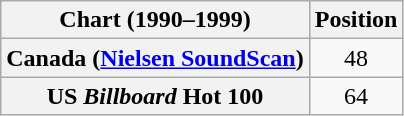<table class="wikitable plainrowheaders" style="text-align:center">
<tr>
<th scope="col">Chart (1990–1999)</th>
<th scope="col">Position</th>
</tr>
<tr>
<th scope="row">Canada (<a href='#'>Nielsen SoundScan</a>)</th>
<td>48</td>
</tr>
<tr>
<th scope="row">US <em>Billboard</em> Hot 100</th>
<td>64</td>
</tr>
</table>
